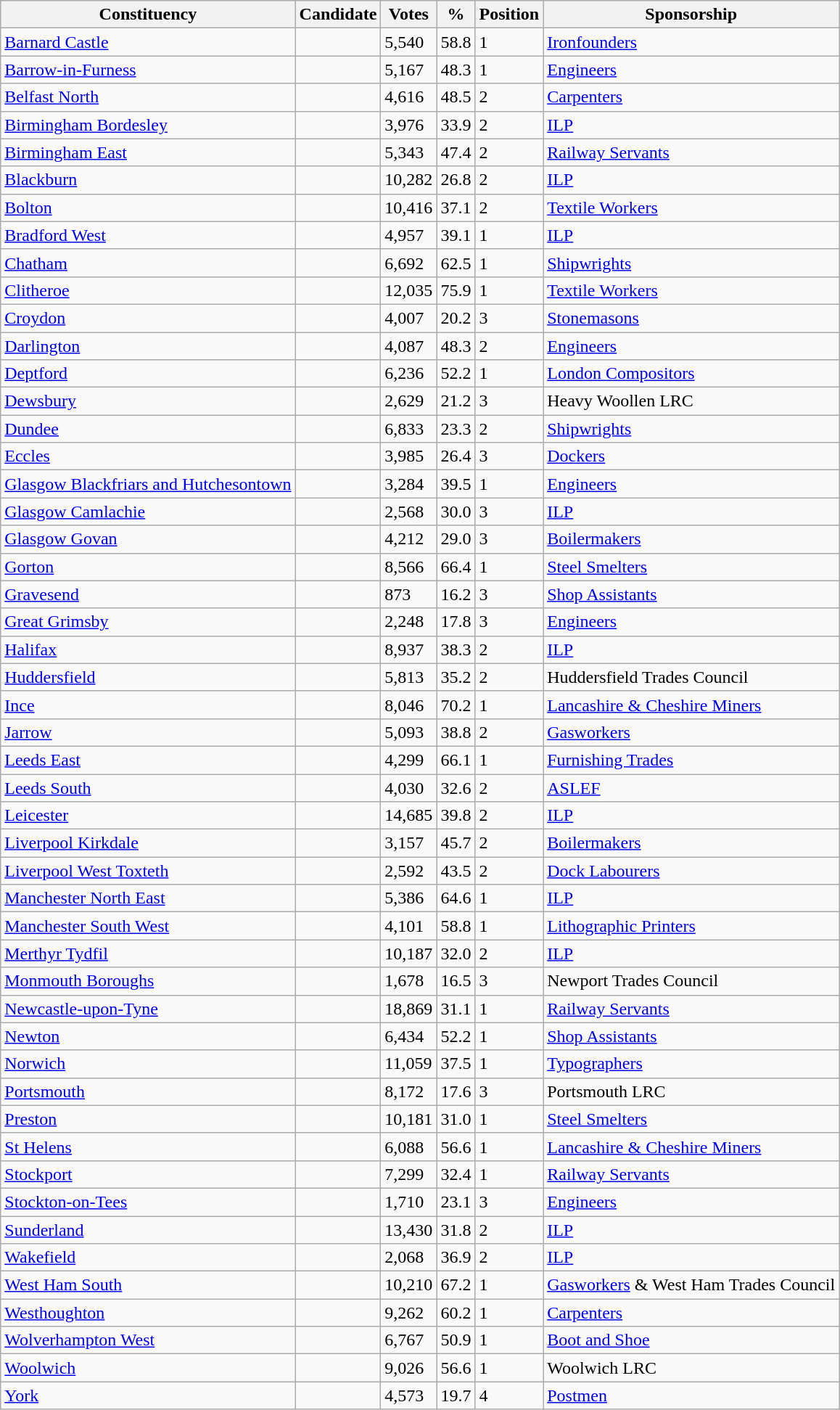<table class="wikitable sortable">
<tr>
<th>Constituency</th>
<th>Candidate</th>
<th>Votes</th>
<th>%</th>
<th>Position</th>
<th>Sponsorship</th>
</tr>
<tr>
<td><a href='#'>Barnard Castle</a></td>
<td></td>
<td>5,540</td>
<td>58.8</td>
<td>1</td>
<td><a href='#'>Ironfounders</a></td>
</tr>
<tr>
<td><a href='#'>Barrow-in-Furness</a></td>
<td></td>
<td>5,167</td>
<td>48.3</td>
<td>1</td>
<td><a href='#'>Engineers</a></td>
</tr>
<tr>
<td><a href='#'>Belfast North</a></td>
<td></td>
<td>4,616</td>
<td>48.5</td>
<td>2</td>
<td><a href='#'>Carpenters</a></td>
</tr>
<tr>
<td><a href='#'>Birmingham Bordesley</a></td>
<td></td>
<td>3,976</td>
<td>33.9</td>
<td>2</td>
<td><a href='#'>ILP</a></td>
</tr>
<tr>
<td><a href='#'>Birmingham East</a></td>
<td></td>
<td>5,343</td>
<td>47.4</td>
<td>2</td>
<td><a href='#'>Railway Servants</a></td>
</tr>
<tr>
<td><a href='#'>Blackburn</a></td>
<td></td>
<td>10,282</td>
<td>26.8</td>
<td>2</td>
<td><a href='#'>ILP</a></td>
</tr>
<tr>
<td><a href='#'>Bolton</a></td>
<td></td>
<td>10,416</td>
<td>37.1</td>
<td>2</td>
<td><a href='#'>Textile Workers</a></td>
</tr>
<tr>
<td><a href='#'>Bradford West</a></td>
<td></td>
<td>4,957</td>
<td>39.1</td>
<td>1</td>
<td><a href='#'>ILP</a></td>
</tr>
<tr>
<td><a href='#'>Chatham</a></td>
<td></td>
<td>6,692</td>
<td>62.5</td>
<td>1</td>
<td><a href='#'>Shipwrights</a></td>
</tr>
<tr>
<td><a href='#'>Clitheroe</a></td>
<td></td>
<td>12,035</td>
<td>75.9</td>
<td>1</td>
<td><a href='#'>Textile Workers</a></td>
</tr>
<tr>
<td><a href='#'>Croydon</a></td>
<td></td>
<td>4,007</td>
<td>20.2</td>
<td>3</td>
<td><a href='#'>Stonemasons</a></td>
</tr>
<tr>
<td><a href='#'>Darlington</a></td>
<td></td>
<td>4,087</td>
<td>48.3</td>
<td>2</td>
<td><a href='#'>Engineers</a></td>
</tr>
<tr>
<td><a href='#'>Deptford</a></td>
<td></td>
<td>6,236</td>
<td>52.2</td>
<td>1</td>
<td><a href='#'>London Compositors</a></td>
</tr>
<tr>
<td><a href='#'>Dewsbury</a></td>
<td></td>
<td>2,629</td>
<td>21.2</td>
<td>3</td>
<td>Heavy Woollen LRC</td>
</tr>
<tr>
<td><a href='#'>Dundee</a></td>
<td></td>
<td>6,833</td>
<td>23.3</td>
<td>2</td>
<td><a href='#'>Shipwrights</a></td>
</tr>
<tr>
<td><a href='#'>Eccles</a></td>
<td></td>
<td>3,985</td>
<td>26.4</td>
<td>3</td>
<td><a href='#'>Dockers</a></td>
</tr>
<tr>
<td><a href='#'>Glasgow Blackfriars and Hutchesontown</a></td>
<td></td>
<td>3,284</td>
<td>39.5</td>
<td>1</td>
<td><a href='#'>Engineers</a></td>
</tr>
<tr>
<td><a href='#'>Glasgow Camlachie</a></td>
<td></td>
<td>2,568</td>
<td>30.0</td>
<td>3</td>
<td><a href='#'>ILP</a></td>
</tr>
<tr>
<td><a href='#'>Glasgow Govan</a></td>
<td></td>
<td>4,212</td>
<td>29.0</td>
<td>3</td>
<td><a href='#'>Boilermakers</a></td>
</tr>
<tr>
<td><a href='#'>Gorton</a></td>
<td></td>
<td>8,566</td>
<td>66.4</td>
<td>1</td>
<td><a href='#'>Steel Smelters</a></td>
</tr>
<tr>
<td><a href='#'>Gravesend</a></td>
<td></td>
<td>873</td>
<td>16.2</td>
<td>3</td>
<td><a href='#'>Shop Assistants</a></td>
</tr>
<tr>
<td><a href='#'>Great Grimsby</a></td>
<td></td>
<td>2,248</td>
<td>17.8</td>
<td>3</td>
<td><a href='#'>Engineers</a></td>
</tr>
<tr>
<td><a href='#'>Halifax</a></td>
<td></td>
<td>8,937</td>
<td>38.3</td>
<td>2</td>
<td><a href='#'>ILP</a></td>
</tr>
<tr>
<td><a href='#'>Huddersfield</a></td>
<td></td>
<td>5,813</td>
<td>35.2</td>
<td>2</td>
<td>Huddersfield Trades Council</td>
</tr>
<tr>
<td><a href='#'>Ince</a></td>
<td></td>
<td>8,046</td>
<td>70.2</td>
<td>1</td>
<td><a href='#'>Lancashire & Cheshire Miners</a></td>
</tr>
<tr>
<td><a href='#'>Jarrow</a></td>
<td></td>
<td>5,093</td>
<td>38.8</td>
<td>2</td>
<td><a href='#'>Gasworkers</a></td>
</tr>
<tr>
<td><a href='#'>Leeds East</a></td>
<td></td>
<td>4,299</td>
<td>66.1</td>
<td>1</td>
<td><a href='#'>Furnishing Trades</a></td>
</tr>
<tr>
<td><a href='#'>Leeds South</a></td>
<td></td>
<td>4,030</td>
<td>32.6</td>
<td>2</td>
<td><a href='#'>ASLEF</a></td>
</tr>
<tr>
<td><a href='#'>Leicester</a></td>
<td></td>
<td>14,685</td>
<td>39.8</td>
<td>2</td>
<td><a href='#'>ILP</a></td>
</tr>
<tr>
<td><a href='#'>Liverpool Kirkdale</a></td>
<td></td>
<td>3,157</td>
<td>45.7</td>
<td>2</td>
<td><a href='#'>Boilermakers</a></td>
</tr>
<tr>
<td><a href='#'>Liverpool West Toxteth</a></td>
<td></td>
<td>2,592</td>
<td>43.5</td>
<td>2</td>
<td><a href='#'>Dock Labourers</a></td>
</tr>
<tr>
<td><a href='#'>Manchester North East</a></td>
<td></td>
<td>5,386</td>
<td>64.6</td>
<td>1</td>
<td><a href='#'>ILP</a></td>
</tr>
<tr>
<td><a href='#'>Manchester South West</a></td>
<td></td>
<td>4,101</td>
<td>58.8</td>
<td>1</td>
<td><a href='#'>Lithographic Printers</a></td>
</tr>
<tr>
<td><a href='#'>Merthyr Tydfil</a></td>
<td></td>
<td>10,187</td>
<td>32.0</td>
<td>2</td>
<td><a href='#'>ILP</a></td>
</tr>
<tr>
<td><a href='#'>Monmouth Boroughs</a></td>
<td></td>
<td>1,678</td>
<td>16.5</td>
<td>3</td>
<td>Newport Trades Council</td>
</tr>
<tr>
<td><a href='#'>Newcastle-upon-Tyne</a></td>
<td></td>
<td>18,869</td>
<td>31.1</td>
<td>1</td>
<td><a href='#'>Railway Servants</a></td>
</tr>
<tr>
<td><a href='#'>Newton</a></td>
<td></td>
<td>6,434</td>
<td>52.2</td>
<td>1</td>
<td><a href='#'>Shop Assistants</a></td>
</tr>
<tr>
<td><a href='#'>Norwich</a></td>
<td></td>
<td>11,059</td>
<td>37.5</td>
<td>1</td>
<td><a href='#'>Typographers</a></td>
</tr>
<tr>
<td><a href='#'>Portsmouth</a></td>
<td></td>
<td>8,172</td>
<td>17.6</td>
<td>3</td>
<td>Portsmouth LRC</td>
</tr>
<tr>
<td><a href='#'>Preston</a></td>
<td></td>
<td>10,181</td>
<td>31.0</td>
<td>1</td>
<td><a href='#'>Steel Smelters</a></td>
</tr>
<tr>
<td><a href='#'>St Helens</a></td>
<td></td>
<td>6,088</td>
<td>56.6</td>
<td>1</td>
<td><a href='#'>Lancashire & Cheshire Miners</a></td>
</tr>
<tr>
<td><a href='#'>Stockport</a></td>
<td></td>
<td>7,299</td>
<td>32.4</td>
<td>1</td>
<td><a href='#'>Railway Servants</a></td>
</tr>
<tr>
<td><a href='#'>Stockton-on-Tees</a></td>
<td></td>
<td>1,710</td>
<td>23.1</td>
<td>3</td>
<td><a href='#'>Engineers</a></td>
</tr>
<tr>
<td><a href='#'>Sunderland</a></td>
<td></td>
<td>13,430</td>
<td>31.8</td>
<td>2</td>
<td><a href='#'>ILP</a></td>
</tr>
<tr>
<td><a href='#'>Wakefield</a></td>
<td></td>
<td>2,068</td>
<td>36.9</td>
<td>2</td>
<td><a href='#'>ILP</a></td>
</tr>
<tr>
<td><a href='#'>West Ham South</a></td>
<td></td>
<td>10,210</td>
<td>67.2</td>
<td>1</td>
<td><a href='#'>Gasworkers</a> & West Ham Trades Council</td>
</tr>
<tr>
<td><a href='#'>Westhoughton</a></td>
<td></td>
<td>9,262</td>
<td>60.2</td>
<td>1</td>
<td><a href='#'>Carpenters</a></td>
</tr>
<tr>
<td><a href='#'>Wolverhampton West</a></td>
<td></td>
<td>6,767</td>
<td>50.9</td>
<td>1</td>
<td><a href='#'>Boot and Shoe</a></td>
</tr>
<tr>
<td><a href='#'>Woolwich</a></td>
<td></td>
<td>9,026</td>
<td>56.6</td>
<td>1</td>
<td>Woolwich LRC</td>
</tr>
<tr>
<td><a href='#'>York</a></td>
<td></td>
<td>4,573</td>
<td>19.7</td>
<td>4</td>
<td><a href='#'>Postmen</a></td>
</tr>
</table>
